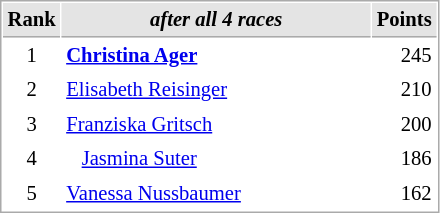<table cellspacing="1" cellpadding="3" style="border:1px solid #aaa; font-size:86%;">
<tr style="background:#e4e4e4;">
<th style="border-bottom:1px solid #aaa; width:10px;">Rank</th>
<th style="border-bottom:1px solid #aaa; width:200px; white-space:nowrap;"><em>after all 4 races</em></th>
<th style="border-bottom:1px solid #aaa; width:20px;">Points</th>
</tr>
<tr>
<td style="text-align:center;">1</td>
<td><strong> <a href='#'>Christina Ager</a></strong></td>
<td align="right">245</td>
</tr>
<tr>
<td style="text-align:center;">2</td>
<td> <a href='#'>Elisabeth Reisinger</a></td>
<td align="right">210</td>
</tr>
<tr>
<td style="text-align:center;">3</td>
<td> <a href='#'>Franziska Gritsch</a></td>
<td align="right">200</td>
</tr>
<tr>
<td style="text-align:center;">4</td>
<td>   <a href='#'>Jasmina Suter</a></td>
<td align="right">186</td>
</tr>
<tr>
<td style="text-align:center;">5</td>
<td> <a href='#'>Vanessa Nussbaumer</a></td>
<td align="right">162</td>
</tr>
</table>
